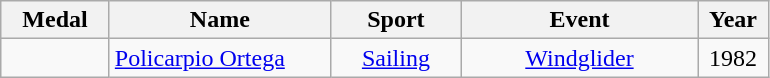<table class="wikitable"  style="font-size:100%;  text-align:center;">
<tr>
<th width="65">Medal</th>
<th width="140">Name</th>
<th width="80">Sport</th>
<th width="150">Event</th>
<th width="40">Year</th>
</tr>
<tr>
<td></td>
<td align=left><a href='#'>Policarpio Ortega</a></td>
<td><a href='#'>Sailing</a></td>
<td><a href='#'>Windglider</a></td>
<td>1982</td>
</tr>
</table>
